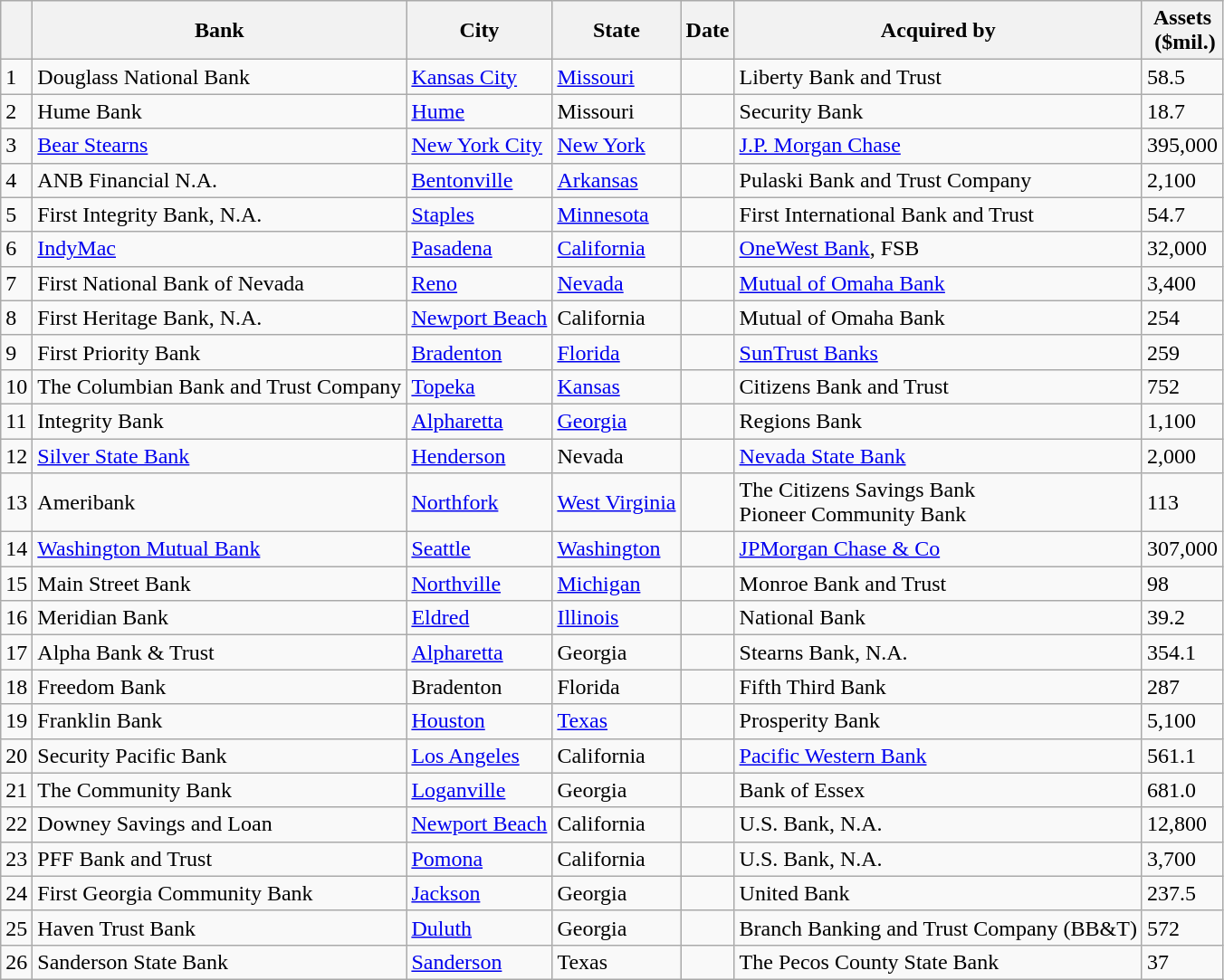<table class="wikitable sortable">
<tr>
<th></th>
<th>Bank</th>
<th>City</th>
<th>State</th>
<th>Date</th>
<th>Acquired by</th>
<th>Assets<br> ($mil.)</th>
</tr>
<tr>
<td>1</td>
<td>Douglass National Bank</td>
<td><a href='#'>Kansas City</a></td>
<td><a href='#'>Missouri</a></td>
<td></td>
<td>Liberty Bank and Trust</td>
<td>58.5</td>
</tr>
<tr>
<td>2</td>
<td>Hume Bank</td>
<td><a href='#'>Hume</a></td>
<td>Missouri</td>
<td></td>
<td>Security Bank</td>
<td>18.7</td>
</tr>
<tr>
<td>3</td>
<td><a href='#'>Bear Stearns</a></td>
<td><a href='#'>New York City</a></td>
<td><a href='#'>New York</a></td>
<td></td>
<td><a href='#'>J.P. Morgan Chase</a></td>
<td>395,000</td>
</tr>
<tr>
<td>4</td>
<td>ANB Financial N.A.</td>
<td><a href='#'>Bentonville</a></td>
<td><a href='#'>Arkansas</a></td>
<td></td>
<td>Pulaski Bank and Trust Company</td>
<td>2,100</td>
</tr>
<tr>
<td>5</td>
<td>First Integrity Bank, N.A.</td>
<td><a href='#'>Staples</a></td>
<td><a href='#'>Minnesota</a></td>
<td></td>
<td>First International Bank and Trust</td>
<td>54.7</td>
</tr>
<tr>
<td>6</td>
<td><a href='#'>IndyMac</a></td>
<td><a href='#'>Pasadena</a></td>
<td><a href='#'>California</a></td>
<td></td>
<td><a href='#'>OneWest Bank</a>, FSB</td>
<td>32,000</td>
</tr>
<tr>
<td>7</td>
<td>First National Bank of Nevada</td>
<td><a href='#'>Reno</a></td>
<td><a href='#'>Nevada</a></td>
<td></td>
<td><a href='#'>Mutual of Omaha Bank</a></td>
<td>3,400</td>
</tr>
<tr>
<td>8</td>
<td>First Heritage Bank, N.A.</td>
<td><a href='#'>Newport Beach</a></td>
<td>California</td>
<td></td>
<td>Mutual of Omaha Bank</td>
<td>254</td>
</tr>
<tr>
<td>9</td>
<td>First Priority Bank</td>
<td><a href='#'>Bradenton</a></td>
<td><a href='#'>Florida</a></td>
<td></td>
<td><a href='#'>SunTrust Banks</a></td>
<td>259</td>
</tr>
<tr>
<td>10</td>
<td>The Columbian Bank and Trust Company</td>
<td><a href='#'>Topeka</a></td>
<td><a href='#'>Kansas</a></td>
<td></td>
<td>Citizens Bank and Trust</td>
<td>752</td>
</tr>
<tr>
<td>11</td>
<td>Integrity Bank</td>
<td><a href='#'>Alpharetta</a></td>
<td><a href='#'>Georgia</a></td>
<td></td>
<td>Regions Bank</td>
<td>1,100</td>
</tr>
<tr>
<td>12</td>
<td><a href='#'>Silver State Bank</a></td>
<td><a href='#'>Henderson</a></td>
<td>Nevada</td>
<td></td>
<td><a href='#'>Nevada State Bank</a></td>
<td>2,000</td>
</tr>
<tr>
<td>13</td>
<td>Ameribank</td>
<td><a href='#'>Northfork</a></td>
<td><a href='#'>West Virginia</a></td>
<td></td>
<td>The Citizens Savings Bank<br>Pioneer Community Bank</td>
<td>113</td>
</tr>
<tr>
<td>14</td>
<td><a href='#'>Washington Mutual Bank</a></td>
<td><a href='#'>Seattle</a></td>
<td><a href='#'>Washington</a></td>
<td></td>
<td><a href='#'>JPMorgan Chase & Co</a></td>
<td>307,000</td>
</tr>
<tr>
<td>15</td>
<td>Main Street Bank</td>
<td><a href='#'>Northville</a></td>
<td><a href='#'>Michigan</a></td>
<td></td>
<td>Monroe Bank and Trust</td>
<td>98</td>
</tr>
<tr>
<td>16</td>
<td>Meridian Bank</td>
<td><a href='#'>Eldred</a></td>
<td><a href='#'>Illinois</a></td>
<td></td>
<td>National Bank</td>
<td>39.2</td>
</tr>
<tr>
<td>17</td>
<td>Alpha Bank & Trust</td>
<td><a href='#'>Alpharetta</a></td>
<td>Georgia</td>
<td></td>
<td>Stearns Bank, N.A.</td>
<td>354.1</td>
</tr>
<tr>
<td>18</td>
<td>Freedom Bank</td>
<td>Bradenton</td>
<td>Florida</td>
<td></td>
<td>Fifth Third Bank</td>
<td>287</td>
</tr>
<tr>
<td>19</td>
<td>Franklin Bank</td>
<td><a href='#'>Houston</a></td>
<td><a href='#'>Texas</a></td>
<td></td>
<td>Prosperity Bank</td>
<td>5,100</td>
</tr>
<tr>
<td>20</td>
<td>Security Pacific Bank</td>
<td><a href='#'>Los Angeles</a></td>
<td>California</td>
<td></td>
<td><a href='#'>Pacific Western Bank</a></td>
<td>561.1</td>
</tr>
<tr>
<td>21</td>
<td>The Community Bank</td>
<td><a href='#'>Loganville</a></td>
<td>Georgia</td>
<td></td>
<td>Bank of Essex</td>
<td>681.0</td>
</tr>
<tr>
<td>22</td>
<td>Downey Savings and Loan</td>
<td><a href='#'>Newport Beach</a></td>
<td>California</td>
<td></td>
<td>U.S. Bank, N.A.</td>
<td>12,800</td>
</tr>
<tr>
<td>23</td>
<td>PFF Bank and Trust</td>
<td><a href='#'>Pomona</a></td>
<td>California</td>
<td></td>
<td>U.S. Bank, N.A.</td>
<td>3,700</td>
</tr>
<tr>
<td>24</td>
<td>First Georgia Community Bank</td>
<td><a href='#'>Jackson</a></td>
<td>Georgia</td>
<td></td>
<td>United Bank</td>
<td>237.5</td>
</tr>
<tr>
<td>25</td>
<td>Haven Trust Bank</td>
<td><a href='#'>Duluth</a></td>
<td>Georgia</td>
<td></td>
<td>Branch Banking and Trust Company (BB&T)</td>
<td>572</td>
</tr>
<tr>
<td>26</td>
<td>Sanderson State Bank</td>
<td><a href='#'>Sanderson</a></td>
<td>Texas</td>
<td></td>
<td>The Pecos County State Bank</td>
<td>37</td>
</tr>
</table>
